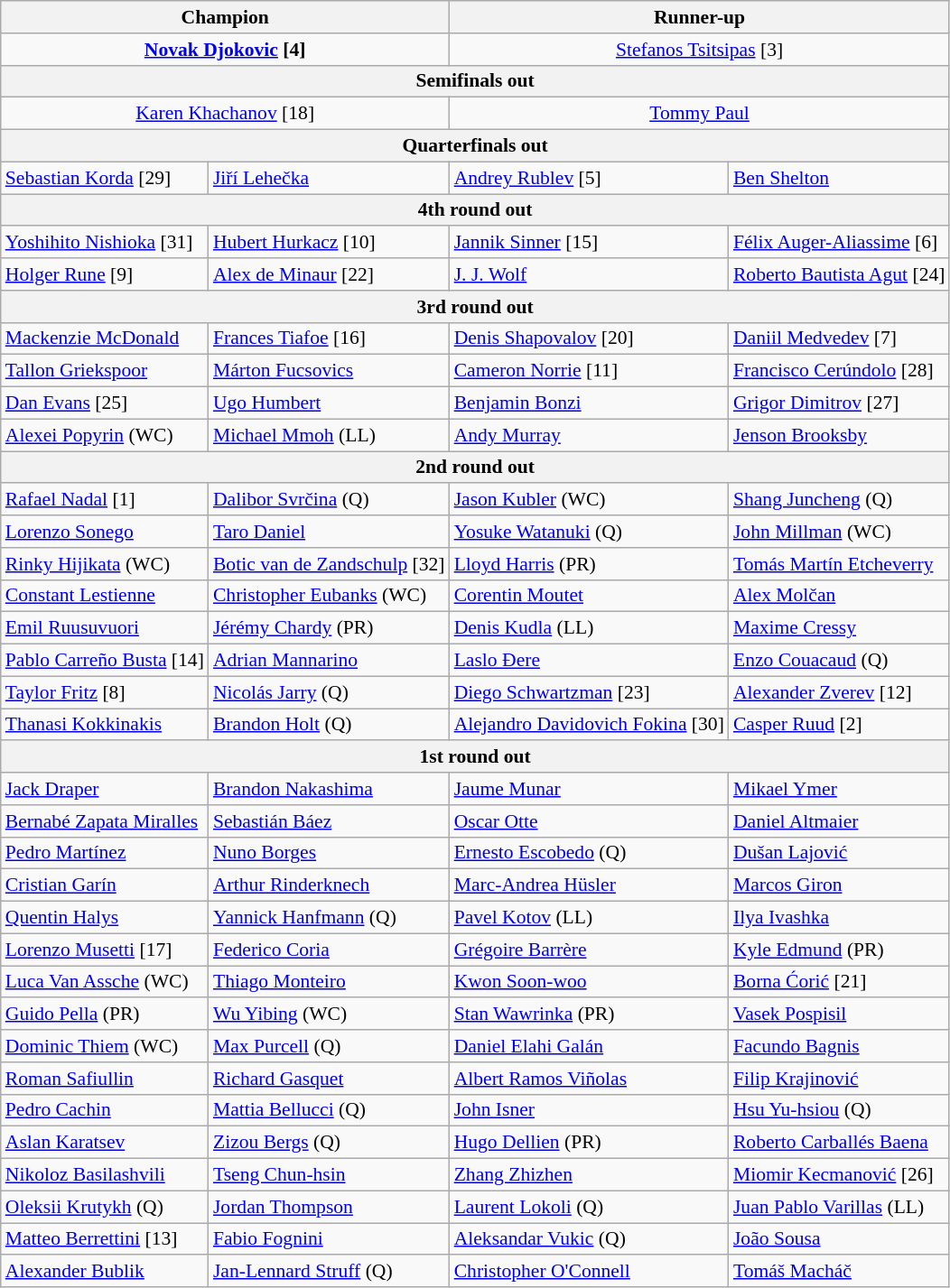<table class="wikitable mw-collapsible mw-collapsed" style="font-size:90%">
<tr>
<th colspan=2>Champion</th>
<th colspan=2>Runner-up</th>
</tr>
<tr style="text-align:center;">
<td colspan=2> <strong><a href='#'>Novak Djokovic</a> [4]</strong></td>
<td colspan=2> <a href='#'>Stefanos Tsitsipas</a> [3]</td>
</tr>
<tr>
<th colspan=4>Semifinals out</th>
</tr>
<tr style="text-align:center;">
<td colspan=2> <a href='#'>Karen Khachanov</a> [18]</td>
<td colspan=2> <a href='#'>Tommy Paul</a></td>
</tr>
<tr>
<th colspan=4>Quarterfinals out</th>
</tr>
<tr>
<td> <a href='#'>Sebastian Korda</a> [29]</td>
<td> <a href='#'>Jiří Lehečka</a></td>
<td> <a href='#'>Andrey Rublev</a> [5]</td>
<td> <a href='#'>Ben Shelton</a></td>
</tr>
<tr>
<th colspan=4>4th round out</th>
</tr>
<tr>
<td> <a href='#'>Yoshihito Nishioka</a> [31]</td>
<td> <a href='#'>Hubert Hurkacz</a> [10]</td>
<td> <a href='#'>Jannik Sinner</a> [15]</td>
<td> <a href='#'>Félix Auger-Aliassime</a> [6]</td>
</tr>
<tr>
<td> <a href='#'>Holger Rune</a> [9]</td>
<td> <a href='#'>Alex de Minaur</a> [22]</td>
<td> <a href='#'>J. J. Wolf</a></td>
<td> <a href='#'>Roberto Bautista Agut</a> [24]</td>
</tr>
<tr>
<th colspan=4>3rd round out</th>
</tr>
<tr>
<td> <a href='#'>Mackenzie McDonald</a></td>
<td> <a href='#'>Frances Tiafoe</a> [16]</td>
<td> <a href='#'>Denis Shapovalov</a> [20]</td>
<td> <a href='#'>Daniil Medvedev</a> [7]</td>
</tr>
<tr>
<td> <a href='#'>Tallon Griekspoor</a></td>
<td> <a href='#'>Márton Fucsovics</a></td>
<td> <a href='#'>Cameron Norrie</a> [11]</td>
<td> <a href='#'>Francisco Cerúndolo</a> [28]</td>
</tr>
<tr>
<td> <a href='#'>Dan Evans</a> [25]</td>
<td> <a href='#'>Ugo Humbert</a></td>
<td> <a href='#'>Benjamin Bonzi</a></td>
<td> <a href='#'>Grigor Dimitrov</a> [27]</td>
</tr>
<tr>
<td> <a href='#'>Alexei Popyrin</a> (WC)</td>
<td> <a href='#'>Michael Mmoh</a> (LL)</td>
<td> <a href='#'>Andy Murray</a></td>
<td> <a href='#'>Jenson Brooksby</a></td>
</tr>
<tr>
<th colspan=4>2nd round out</th>
</tr>
<tr>
<td> <a href='#'>Rafael Nadal</a> [1]</td>
<td> <a href='#'>Dalibor Svrčina</a> (Q)</td>
<td> <a href='#'>Jason Kubler</a> (WC)</td>
<td> <a href='#'>Shang Juncheng</a> (Q)</td>
</tr>
<tr>
<td> <a href='#'>Lorenzo Sonego</a></td>
<td> <a href='#'>Taro Daniel</a></td>
<td> <a href='#'>Yosuke Watanuki</a> (Q)</td>
<td> <a href='#'>John Millman</a> (WC)</td>
</tr>
<tr>
<td> <a href='#'>Rinky Hijikata</a> (WC)</td>
<td> <a href='#'>Botic van de Zandschulp</a> [32]</td>
<td> <a href='#'>Lloyd Harris</a> (PR)</td>
<td> <a href='#'>Tomás Martín Etcheverry</a></td>
</tr>
<tr>
<td> <a href='#'>Constant Lestienne</a></td>
<td> <a href='#'>Christopher Eubanks</a> (WC)</td>
<td> <a href='#'>Corentin Moutet</a></td>
<td> <a href='#'>Alex Molčan</a></td>
</tr>
<tr>
<td> <a href='#'>Emil Ruusuvuori</a></td>
<td> <a href='#'>Jérémy Chardy</a> (PR)</td>
<td> <a href='#'>Denis Kudla</a> (LL)</td>
<td> <a href='#'>Maxime Cressy</a></td>
</tr>
<tr>
<td> <a href='#'>Pablo Carreño Busta</a> [14]</td>
<td> <a href='#'>Adrian Mannarino</a></td>
<td> <a href='#'>Laslo Đere</a></td>
<td> <a href='#'>Enzo Couacaud</a> (Q)</td>
</tr>
<tr>
<td> <a href='#'>Taylor Fritz</a> [8]</td>
<td> <a href='#'>Nicolás Jarry</a> (Q)</td>
<td> <a href='#'>Diego Schwartzman</a> [23]</td>
<td> <a href='#'>Alexander Zverev</a> [12]</td>
</tr>
<tr>
<td> <a href='#'>Thanasi Kokkinakis</a></td>
<td> <a href='#'>Brandon Holt</a> (Q)</td>
<td> <a href='#'>Alejandro Davidovich Fokina</a> [30]</td>
<td> <a href='#'>Casper Ruud</a> [2]</td>
</tr>
<tr>
<th colspan=4>1st round out</th>
</tr>
<tr>
<td> <a href='#'>Jack Draper</a></td>
<td> <a href='#'>Brandon Nakashima</a></td>
<td> <a href='#'>Jaume Munar</a></td>
<td> <a href='#'>Mikael Ymer</a></td>
</tr>
<tr>
<td> <a href='#'>Bernabé Zapata Miralles</a></td>
<td> <a href='#'>Sebastián Báez</a></td>
<td> <a href='#'>Oscar Otte</a></td>
<td> <a href='#'>Daniel Altmaier</a></td>
</tr>
<tr>
<td> <a href='#'>Pedro Martínez</a></td>
<td> <a href='#'>Nuno Borges</a></td>
<td> <a href='#'>Ernesto Escobedo</a> (Q)</td>
<td> <a href='#'>Dušan Lajović</a></td>
</tr>
<tr ->
<td> <a href='#'>Cristian Garín</a></td>
<td> <a href='#'>Arthur Rinderknech</a></td>
<td> <a href='#'>Marc-Andrea Hüsler</a></td>
<td> <a href='#'>Marcos Giron</a></td>
</tr>
<tr>
<td> <a href='#'>Quentin Halys</a></td>
<td> <a href='#'>Yannick Hanfmann</a> (Q)</td>
<td> <a href='#'>Pavel Kotov</a> (LL)</td>
<td> <a href='#'>Ilya Ivashka</a></td>
</tr>
<tr>
<td> <a href='#'>Lorenzo Musetti</a> [17]</td>
<td> <a href='#'>Federico Coria</a></td>
<td> <a href='#'>Grégoire Barrère</a></td>
<td> <a href='#'>Kyle Edmund</a> (PR)</td>
</tr>
<tr>
<td> <a href='#'>Luca Van Assche</a> (WC)</td>
<td> <a href='#'>Thiago Monteiro</a></td>
<td> <a href='#'>Kwon Soon-woo</a></td>
<td> <a href='#'>Borna Ćorić</a> [21]</td>
</tr>
<tr>
<td> <a href='#'>Guido Pella</a> (PR)</td>
<td> <a href='#'>Wu Yibing</a> (WC)</td>
<td> <a href='#'>Stan Wawrinka</a> (PR)</td>
<td> <a href='#'>Vasek Pospisil</a></td>
</tr>
<tr>
<td> <a href='#'>Dominic Thiem</a> (WC)</td>
<td> <a href='#'>Max Purcell</a> (Q)</td>
<td> <a href='#'>Daniel Elahi Galán</a></td>
<td> <a href='#'>Facundo Bagnis</a></td>
</tr>
<tr>
<td> <a href='#'>Roman Safiullin</a></td>
<td> <a href='#'>Richard Gasquet</a></td>
<td> <a href='#'>Albert Ramos Viñolas</a></td>
<td> <a href='#'>Filip Krajinović</a></td>
</tr>
<tr>
<td> <a href='#'>Pedro Cachin</a></td>
<td> <a href='#'>Mattia Bellucci</a> (Q)</td>
<td> <a href='#'>John Isner</a></td>
<td> <a href='#'>Hsu Yu-hsiou</a> (Q)</td>
</tr>
<tr>
<td> <a href='#'>Aslan Karatsev</a></td>
<td> <a href='#'>Zizou Bergs</a> (Q)</td>
<td> <a href='#'>Hugo Dellien</a> (PR)</td>
<td> <a href='#'>Roberto Carballés Baena</a></td>
</tr>
<tr>
<td> <a href='#'>Nikoloz Basilashvili</a></td>
<td> <a href='#'>Tseng Chun-hsin</a></td>
<td> <a href='#'>Zhang Zhizhen</a></td>
<td> <a href='#'>Miomir Kecmanović</a> [26]</td>
</tr>
<tr>
<td> <a href='#'>Oleksii Krutykh</a> (Q)</td>
<td> <a href='#'>Jordan Thompson</a></td>
<td> <a href='#'>Laurent Lokoli</a> (Q)</td>
<td> <a href='#'>Juan Pablo Varillas</a> (LL)</td>
</tr>
<tr>
<td> <a href='#'>Matteo Berrettini</a> [13]</td>
<td> <a href='#'>Fabio Fognini</a></td>
<td> <a href='#'>Aleksandar Vukic</a> (Q)</td>
<td> <a href='#'>João Sousa</a></td>
</tr>
<tr>
<td> <a href='#'>Alexander Bublik</a></td>
<td> <a href='#'>Jan-Lennard Struff</a> (Q)</td>
<td> <a href='#'>Christopher O'Connell</a></td>
<td> <a href='#'>Tomáš Macháč</a></td>
</tr>
</table>
